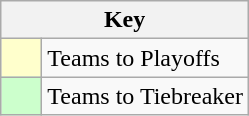<table class="wikitable" style="text-align: center;">
<tr>
<th colspan=2>Key</th>
</tr>
<tr>
<td style="background:#ffffcc; width:20px;"></td>
<td align=left>Teams to Playoffs</td>
</tr>
<tr>
<td style="background:#ccffcc; width:20px;"></td>
<td align=left>Teams to Tiebreaker</td>
</tr>
</table>
